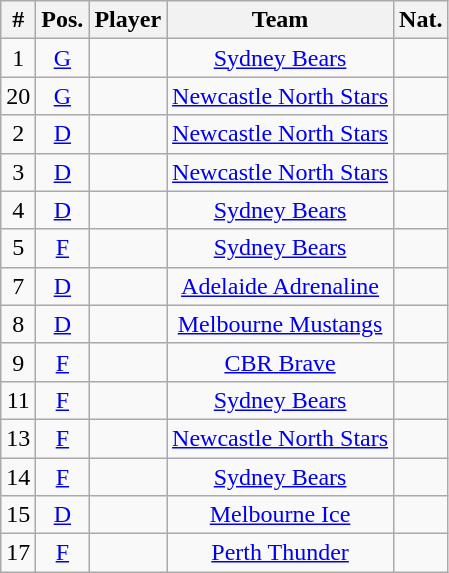<table class="wikitable sortable" style="text-align:center">
<tr>
<th>#</th>
<th>Pos.</th>
<th>Player</th>
<th>Team</th>
<th>Nat.</th>
</tr>
<tr>
<td>1</td>
<td><a href='#'>G</a></td>
<td></td>
<td><a href='#'>Sydney Bears</a></td>
<td></td>
</tr>
<tr>
<td>20</td>
<td><a href='#'>G</a></td>
<td></td>
<td><a href='#'>Newcastle North Stars</a></td>
<td></td>
</tr>
<tr>
<td>2</td>
<td><a href='#'>D</a></td>
<td></td>
<td><a href='#'>Newcastle North Stars</a></td>
<td></td>
</tr>
<tr>
<td>3</td>
<td><a href='#'>D</a></td>
<td></td>
<td><a href='#'>Newcastle North Stars</a></td>
<td></td>
</tr>
<tr>
<td>4</td>
<td><a href='#'>D</a></td>
<td></td>
<td><a href='#'>Sydney Bears</a></td>
<td></td>
</tr>
<tr>
<td>5</td>
<td><a href='#'>F</a></td>
<td></td>
<td><a href='#'>Sydney Bears</a></td>
<td></td>
</tr>
<tr>
<td>7</td>
<td><a href='#'>D</a></td>
<td></td>
<td><a href='#'>Adelaide Adrenaline</a></td>
<td></td>
</tr>
<tr>
<td>8</td>
<td><a href='#'>D</a></td>
<td></td>
<td><a href='#'>Melbourne Mustangs</a></td>
<td></td>
</tr>
<tr>
<td>9</td>
<td><a href='#'>F</a></td>
<td></td>
<td><a href='#'>CBR Brave</a></td>
<td></td>
</tr>
<tr>
<td>11</td>
<td><a href='#'>F</a></td>
<td></td>
<td><a href='#'>Sydney Bears</a></td>
<td></td>
</tr>
<tr>
<td>13</td>
<td><a href='#'>F</a></td>
<td></td>
<td><a href='#'>Newcastle North Stars</a></td>
<td></td>
</tr>
<tr>
<td>14</td>
<td><a href='#'>F</a></td>
<td></td>
<td><a href='#'>Sydney Bears</a></td>
<td></td>
</tr>
<tr>
<td>15</td>
<td><a href='#'>D</a></td>
<td></td>
<td><a href='#'>Melbourne Ice</a></td>
<td></td>
</tr>
<tr>
<td>17</td>
<td><a href='#'>F</a></td>
<td></td>
<td><a href='#'>Perth Thunder</a></td>
<td></td>
</tr>
</table>
